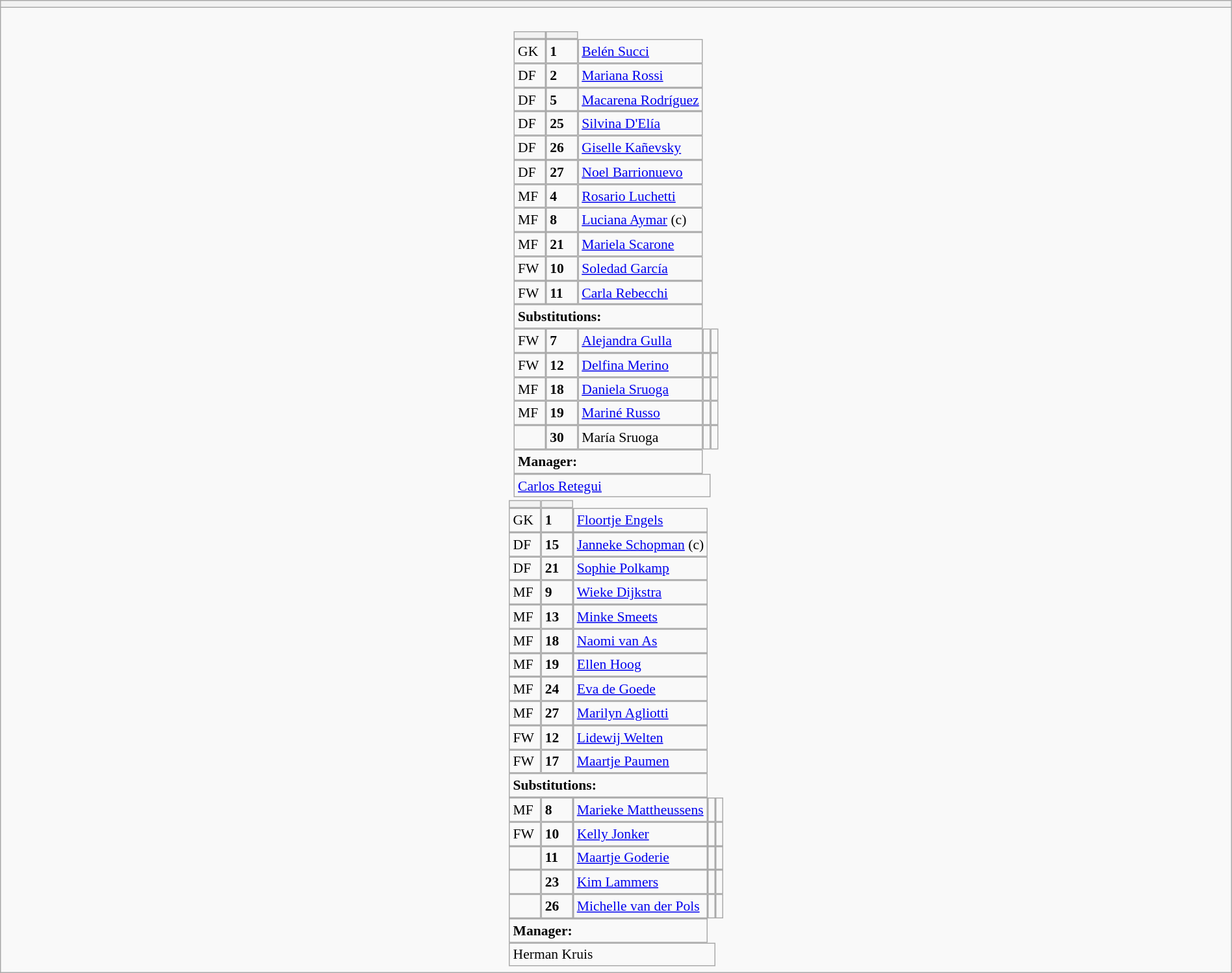<table style="width:100%" class="wikitable collapsible collapsed">
<tr>
<th></th>
</tr>
<tr>
<td><br>






<table style="font-size:90%; margin:0.2em auto;" cellspacing="0" cellpadding="0">
<tr>
<th width="25"></th>
<th width="25"></th>
</tr>
<tr>
<td>GK</td>
<td><strong>1</strong></td>
<td><a href='#'>Belén Succi</a></td>
</tr>
<tr>
<td>DF</td>
<td><strong>2</strong></td>
<td><a href='#'>Mariana Rossi</a></td>
</tr>
<tr>
<td>DF</td>
<td><strong>5</strong></td>
<td><a href='#'>Macarena Rodríguez</a></td>
</tr>
<tr>
<td>DF</td>
<td><strong>25</strong></td>
<td><a href='#'>Silvina D'Elía</a></td>
</tr>
<tr>
<td>DF</td>
<td><strong>26</strong></td>
<td><a href='#'>Giselle Kañevsky</a></td>
</tr>
<tr>
<td>DF</td>
<td><strong>27</strong></td>
<td><a href='#'>Noel Barrionuevo</a></td>
</tr>
<tr>
<td>MF</td>
<td><strong>4</strong></td>
<td><a href='#'>Rosario Luchetti</a></td>
</tr>
<tr>
<td>MF</td>
<td><strong>8</strong></td>
<td><a href='#'>Luciana Aymar</a> (c)</td>
</tr>
<tr>
<td>MF</td>
<td><strong>21</strong></td>
<td><a href='#'>Mariela Scarone</a></td>
</tr>
<tr>
<td>FW</td>
<td><strong>10</strong></td>
<td><a href='#'>Soledad García</a></td>
</tr>
<tr>
<td>FW</td>
<td><strong>11</strong></td>
<td><a href='#'>Carla Rebecchi</a></td>
</tr>
<tr>
<td colspan=3><strong>Substitutions:</strong></td>
</tr>
<tr>
<td>FW</td>
<td><strong>7</strong></td>
<td><a href='#'>Alejandra Gulla</a></td>
<td></td>
<td></td>
</tr>
<tr>
<td>FW</td>
<td><strong>12</strong></td>
<td><a href='#'>Delfina Merino</a></td>
<td></td>
<td></td>
</tr>
<tr>
<td>MF</td>
<td><strong>18</strong></td>
<td><a href='#'>Daniela Sruoga</a></td>
<td></td>
<td></td>
</tr>
<tr>
<td>MF</td>
<td><strong>19</strong></td>
<td><a href='#'>Mariné Russo</a></td>
<td></td>
<td></td>
</tr>
<tr>
<td></td>
<td><strong>30</strong></td>
<td>María Sruoga</td>
<td></td>
<td></td>
</tr>
<tr>
<td colspan=3><strong>Manager:</strong></td>
</tr>
<tr>
<td colspan=4> <a href='#'>Carlos Retegui</a></td>
</tr>
</table>
<table cellspacing="0" cellpadding="0" style="font-size:90%; margin:0.2em auto;">
<tr>
<th width="25"></th>
<th width="25"></th>
</tr>
<tr>
<td>GK</td>
<td><strong>1</strong></td>
<td><a href='#'>Floortje Engels</a></td>
</tr>
<tr>
<td>DF</td>
<td><strong>15</strong></td>
<td><a href='#'>Janneke Schopman</a> (c)</td>
</tr>
<tr>
<td>DF</td>
<td><strong>21</strong></td>
<td><a href='#'>Sophie Polkamp</a></td>
</tr>
<tr>
<td>MF</td>
<td><strong>9</strong></td>
<td><a href='#'>Wieke Dijkstra</a></td>
</tr>
<tr>
<td>MF</td>
<td><strong>13</strong></td>
<td><a href='#'>Minke Smeets</a></td>
</tr>
<tr>
<td>MF</td>
<td><strong>18</strong></td>
<td><a href='#'>Naomi van As</a></td>
</tr>
<tr>
<td>MF</td>
<td><strong>19</strong></td>
<td><a href='#'>Ellen Hoog</a></td>
</tr>
<tr>
<td>MF</td>
<td><strong>24</strong></td>
<td><a href='#'>Eva de Goede</a></td>
</tr>
<tr>
<td>MF</td>
<td><strong>27</strong></td>
<td><a href='#'>Marilyn Agliotti</a></td>
</tr>
<tr>
<td>FW</td>
<td><strong>12</strong></td>
<td><a href='#'>Lidewij Welten</a></td>
</tr>
<tr>
<td>FW</td>
<td><strong>17</strong></td>
<td><a href='#'>Maartje Paumen</a></td>
</tr>
<tr>
<td colspan=3><strong>Substitutions:</strong></td>
</tr>
<tr>
<td>MF</td>
<td><strong>8</strong></td>
<td><a href='#'>Marieke Mattheussens</a></td>
<td></td>
<td></td>
</tr>
<tr>
<td>FW</td>
<td><strong>10</strong></td>
<td><a href='#'>Kelly Jonker</a></td>
<td></td>
<td></td>
</tr>
<tr>
<td></td>
<td><strong>11</strong></td>
<td><a href='#'>Maartje Goderie</a></td>
<td></td>
<td></td>
</tr>
<tr>
<td></td>
<td><strong>23</strong></td>
<td><a href='#'>Kim Lammers</a></td>
<td></td>
<td></td>
</tr>
<tr>
<td></td>
<td><strong>26</strong></td>
<td><a href='#'>Michelle van der Pols</a></td>
<td></td>
<td></td>
</tr>
<tr>
<td colspan=3><strong>Manager:</strong></td>
</tr>
<tr>
<td colspan=4> Herman Kruis</td>
</tr>
</table>
</td>
</tr>
</table>
